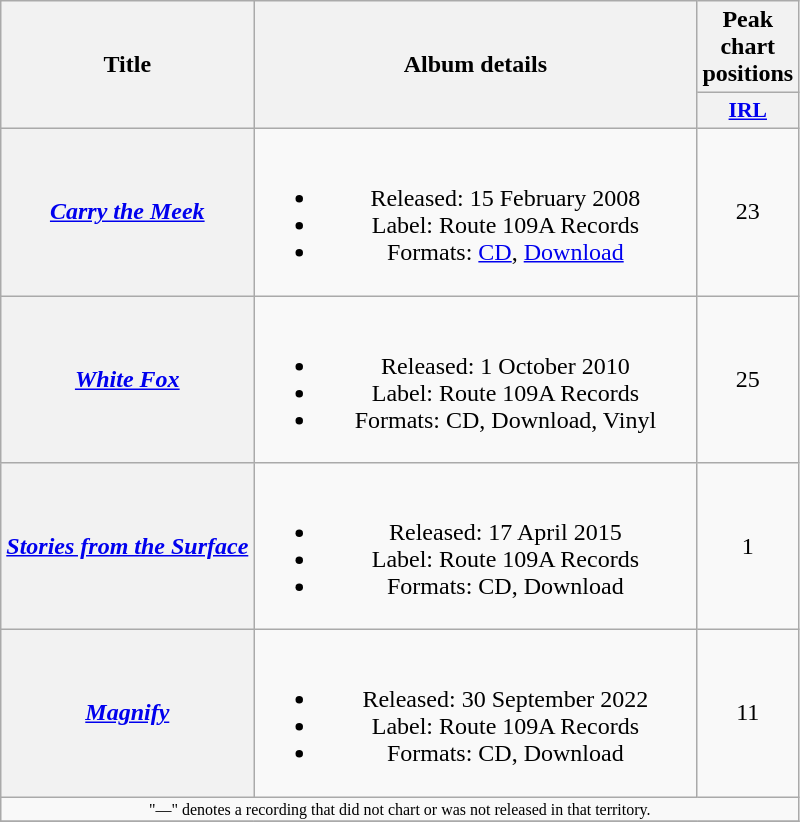<table class="wikitable plainrowheaders" style="text-align:center;">
<tr>
<th scope="col" rowspan="2">Title</th>
<th scope="col" rowspan="2" style="width:18em;">Album details</th>
<th scope="col" colspan="1">Peak chart positions</th>
</tr>
<tr>
<th scope="col" style="width:2.5em;font-size:90%;"><a href='#'>IRL</a><br></th>
</tr>
<tr>
<th scope="row"><em><a href='#'>Carry the Meek</a></em></th>
<td><br><ul><li>Released: 15 February 2008</li><li>Label: Route 109A Records</li><li>Formats: <a href='#'>CD</a>, <a href='#'>Download</a></li></ul></td>
<td>23</td>
</tr>
<tr>
<th scope="row"><em><a href='#'>White Fox</a></em></th>
<td><br><ul><li>Released: 1 October 2010</li><li>Label: Route 109A Records</li><li>Formats: CD, Download, Vinyl</li></ul></td>
<td>25</td>
</tr>
<tr>
<th scope="row"><em><a href='#'>Stories from the Surface</a></em></th>
<td><br><ul><li>Released: 17 April 2015</li><li>Label: Route 109A Records</li><li>Formats: CD, Download</li></ul></td>
<td>1</td>
</tr>
<tr>
<th scope="row"><em><a href='#'>Magnify</a></em></th>
<td><br><ul><li>Released: 30 September 2022</li><li>Label: Route 109A Records</li><li>Formats: CD, Download</li></ul></td>
<td>11</td>
</tr>
<tr>
<td align="center" colspan="12" style="font-size: 8pt">"—" denotes a recording that did not chart or was not released in that territory.</td>
</tr>
<tr>
</tr>
</table>
